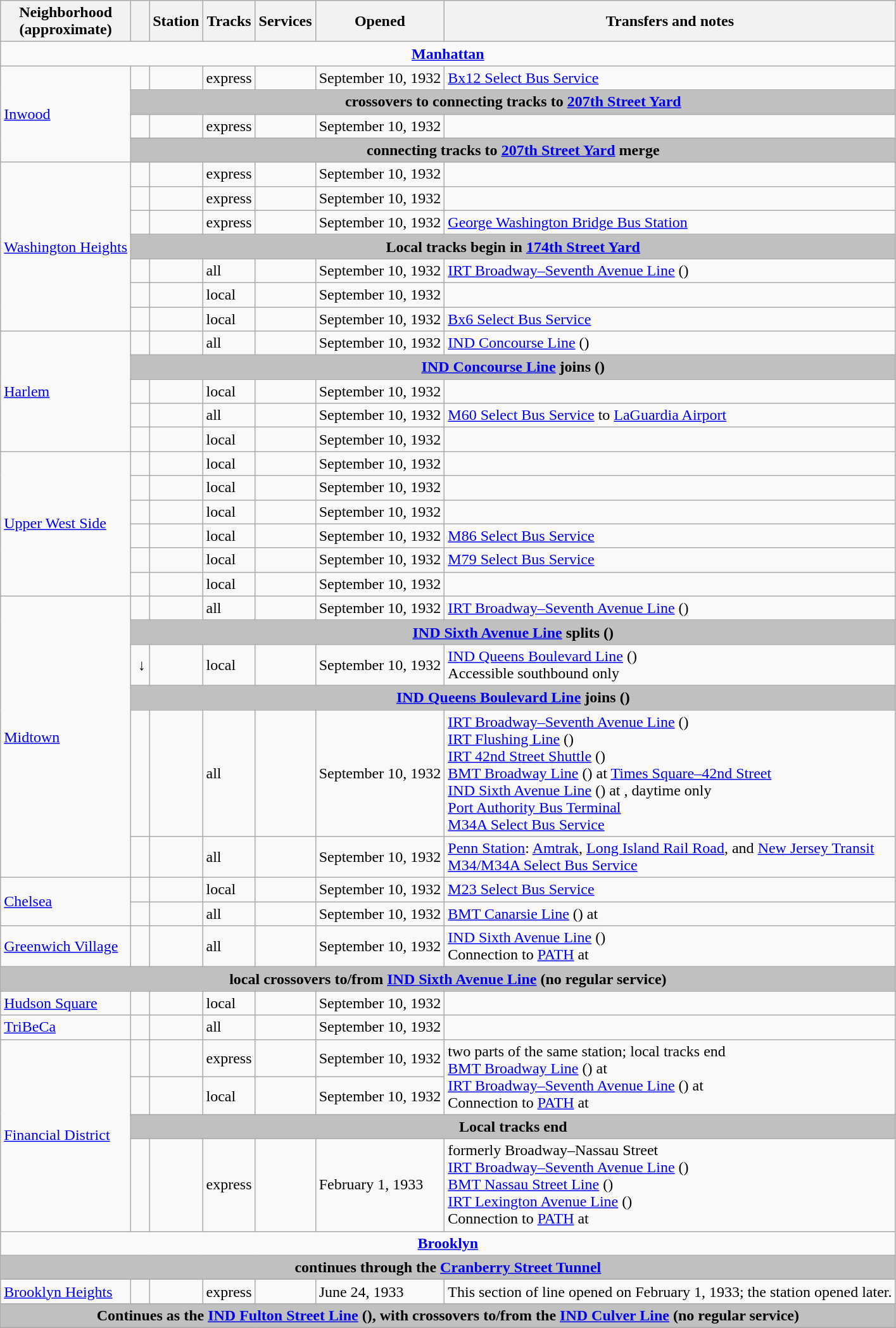<table class="wikitable" border="1">
<tr>
<th>Neighborhood<br>(approximate)</th>
<th></th>
<th>Station</th>
<th>Tracks</th>
<th>Services</th>
<th>Opened</th>
<th>Transfers and notes</th>
</tr>
<tr>
<td align=center colspan=7><strong><a href='#'>Manhattan</a></strong></td>
</tr>
<tr>
<td rowspan=4><a href='#'>Inwood</a></td>
<td align=center></td>
<td></td>
<td>express</td>
<td></td>
<td nowrap>September 10, 1932</td>
<td><a href='#'>Bx12 Select Bus Service</a></td>
</tr>
<tr>
<th colspan=6 style="background:silver;">crossovers to connecting tracks to <a href='#'>207th Street Yard</a></th>
</tr>
<tr>
<td></td>
<td></td>
<td>express</td>
<td></td>
<td>September 10, 1932</td>
<td></td>
</tr>
<tr>
<th colspan=6 style="background:silver;">connecting tracks to <a href='#'>207th Street Yard</a> merge</th>
</tr>
<tr>
<td rowspan=7><a href='#'>Washington Heights</a></td>
<td align=center></td>
<td></td>
<td>express</td>
<td></td>
<td>September 10, 1932</td>
<td></td>
</tr>
<tr>
<td align=center></td>
<td></td>
<td>express</td>
<td></td>
<td>September 10, 1932</td>
<td></td>
</tr>
<tr>
<td align=center></td>
<td></td>
<td>express</td>
<td></td>
<td>September 10, 1932</td>
<td><a href='#'>George Washington Bridge Bus Station</a></td>
</tr>
<tr>
<th colspan=6 style="background:silver;">Local tracks begin in <a href='#'>174th Street Yard</a></th>
</tr>
<tr>
<td align=center></td>
<td></td>
<td>all</td>
<td></td>
<td>September 10, 1932</td>
<td><a href='#'>IRT Broadway–Seventh Avenue Line</a> ()</td>
</tr>
<tr>
<td></td>
<td></td>
<td>local</td>
<td></td>
<td>September 10, 1932</td>
<td></td>
</tr>
<tr>
<td></td>
<td></td>
<td>local</td>
<td></td>
<td>September 10, 1932</td>
<td><a href='#'>Bx6 Select Bus Service</a></td>
</tr>
<tr>
<td rowspan=5><a href='#'>Harlem</a></td>
<td></td>
<td></td>
<td>all</td>
<td></td>
<td>September 10, 1932</td>
<td><a href='#'>IND Concourse Line</a> ()</td>
</tr>
<tr>
<th colspan=6 style="background:silver;"><a href='#'>IND Concourse Line</a> joins ()</th>
</tr>
<tr>
<td></td>
<td></td>
<td>local</td>
<td></td>
<td>September 10, 1932</td>
<td></td>
</tr>
<tr>
<td align=center></td>
<td></td>
<td>all</td>
<td></td>
<td>September 10, 1932</td>
<td><a href='#'>M60 Select Bus Service</a> to <a href='#'>LaGuardia Airport</a></td>
</tr>
<tr>
<td></td>
<td></td>
<td>local</td>
<td></td>
<td>September 10, 1932</td>
<td></td>
</tr>
<tr>
<td rowspan=6><a href='#'>Upper West Side</a></td>
<td></td>
<td></td>
<td>local</td>
<td></td>
<td>September 10, 1932</td>
<td></td>
</tr>
<tr>
<td></td>
<td></td>
<td>local</td>
<td></td>
<td>September 10, 1932</td>
<td></td>
</tr>
<tr>
<td></td>
<td></td>
<td>local</td>
<td></td>
<td>September 10, 1932</td>
<td></td>
</tr>
<tr>
<td></td>
<td></td>
<td>local</td>
<td></td>
<td>September 10, 1932</td>
<td><a href='#'>M86 Select Bus Service</a></td>
</tr>
<tr>
<td></td>
<td></td>
<td>local</td>
<td></td>
<td>September 10, 1932</td>
<td><a href='#'>M79 Select Bus Service</a></td>
</tr>
<tr>
<td></td>
<td></td>
<td>local</td>
<td></td>
<td>September 10, 1932</td>
<td></td>
</tr>
<tr>
<td rowspan=6><a href='#'>Midtown</a></td>
<td align=center></td>
<td></td>
<td>all</td>
<td></td>
<td>September 10, 1932</td>
<td><a href='#'>IRT Broadway–Seventh Avenue Line</a> ()</td>
</tr>
<tr>
<th colspan=6 style="background:silver;"><a href='#'>IND Sixth Avenue Line</a> splits ()</th>
</tr>
<tr>
<td> ↓</td>
<td></td>
<td>local</td>
<td></td>
<td>September 10, 1932</td>
<td><a href='#'>IND Queens Boulevard Line</a> ()<br>Accessible southbound only</td>
</tr>
<tr>
<th colspan=6 style="background:silver;"><a href='#'>IND Queens Boulevard Line</a> joins ()</th>
</tr>
<tr>
<td align=center></td>
<td></td>
<td>all</td>
<td></td>
<td>September 10, 1932</td>
<td><a href='#'>IRT Broadway–Seventh Avenue Line</a> ()<br><a href='#'>IRT Flushing Line</a> ()<br><a href='#'>IRT 42nd Street Shuttle</a> ()<br><a href='#'>BMT Broadway Line</a> () at <a href='#'>Times Square–42nd Street</a><br><a href='#'>IND Sixth Avenue Line</a> () at , daytime only<br><a href='#'>Port Authority Bus Terminal</a><br><a href='#'>M34A Select Bus Service</a></td>
</tr>
<tr>
<td align=center></td>
<td></td>
<td>all</td>
<td></td>
<td>September 10, 1932</td>
<td><a href='#'>Penn Station</a>: <a href='#'>Amtrak</a>, <a href='#'>Long Island Rail Road</a>, and <a href='#'>New Jersey Transit</a><br><a href='#'>M34/M34A Select Bus Service</a></td>
</tr>
<tr>
<td rowspan=2><a href='#'>Chelsea</a></td>
<td></td>
<td></td>
<td>local</td>
<td></td>
<td>September 10, 1932</td>
<td><a href='#'>M23 Select Bus Service</a></td>
</tr>
<tr>
<td align=center></td>
<td></td>
<td>all</td>
<td></td>
<td>September 10, 1932</td>
<td><a href='#'>BMT Canarsie Line</a> () at </td>
</tr>
<tr>
<td><a href='#'>Greenwich Village</a></td>
<td align=center></td>
<td></td>
<td>all</td>
<td></td>
<td>September 10, 1932</td>
<td><a href='#'>IND Sixth Avenue Line</a> ()<br>Connection to <a href='#'>PATH</a> at </td>
</tr>
<tr>
<th colspan=7 style="background:silver;">local crossovers to/from <a href='#'>IND Sixth Avenue Line</a> (no regular service)</th>
</tr>
<tr>
<td><a href='#'>Hudson Square</a></td>
<td></td>
<td></td>
<td>local</td>
<td></td>
<td>September 10, 1932</td>
<td></td>
</tr>
<tr>
<td><a href='#'>TriBeCa</a></td>
<td></td>
<td></td>
<td>all</td>
<td></td>
<td>September 10, 1932</td>
<td></td>
</tr>
<tr>
<td rowspan=4><a href='#'>Financial District</a></td>
<td align=center></td>
<td></td>
<td>express</td>
<td></td>
<td>September 10, 1932</td>
<td rowspan=2>two parts of the same station; local tracks end<br><a href='#'>BMT Broadway Line</a> () at <br><a href='#'>IRT Broadway–Seventh Avenue Line</a> () at <br>Connection to <a href='#'>PATH</a> at </td>
</tr>
<tr>
<td align=center></td>
<td></td>
<td>local</td>
<td></td>
<td>September 10, 1932</td>
</tr>
<tr>
<th colspan=6 style="background:silver;">Local tracks end</th>
</tr>
<tr>
<td align=center></td>
<td></td>
<td>express</td>
<td></td>
<td>February 1, 1933</td>
<td>formerly Broadway–Nassau Street<br><a href='#'>IRT Broadway–Seventh Avenue Line</a> ()<br><a href='#'>BMT Nassau Street Line</a> ()<br><a href='#'>IRT Lexington Avenue Line</a> ()<br>Connection to <a href='#'>PATH</a> at </td>
</tr>
<tr>
<td align=center colspan=7><strong><a href='#'>Brooklyn</a></strong></td>
</tr>
<tr>
<th colspan=7 style="background:silver;">continues through the <a href='#'>Cranberry Street Tunnel</a></th>
</tr>
<tr>
<td><a href='#'>Brooklyn Heights</a></td>
<td></td>
<td></td>
<td>express</td>
<td></td>
<td>June 24, 1933</td>
<td>This section of line opened on February 1, 1933; the station opened later.</td>
</tr>
<tr>
<th colspan=7 style="background:silver;">Continues as the <a href='#'>IND Fulton Street Line</a> (), with crossovers to/from the <a href='#'>IND Culver Line</a> (no regular service)</th>
</tr>
</table>
